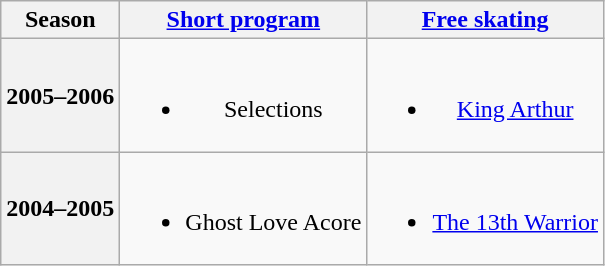<table class="wikitable" style="text-align:center">
<tr>
<th>Season</th>
<th><a href='#'>Short program</a></th>
<th><a href='#'>Free skating</a></th>
</tr>
<tr>
<th>2005–2006 <br> </th>
<td><br><ul><li>Selections <br></li></ul></td>
<td><br><ul><li><a href='#'>King Arthur</a> <br></li></ul></td>
</tr>
<tr>
<th>2004–2005 <br> </th>
<td><br><ul><li>Ghost Love Acore</li></ul></td>
<td><br><ul><li><a href='#'>The 13th Warrior</a> <br></li></ul></td>
</tr>
</table>
